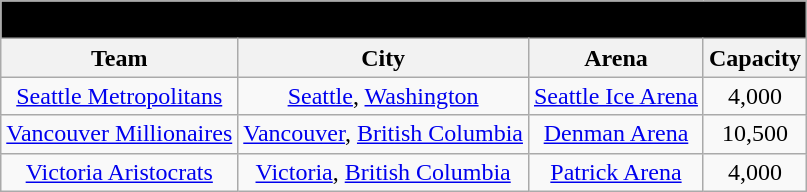<table class="wikitable" style="width:auto; text-align:center;">
<tr>
<td bgcolor="#000000" align="center" colspan="6"><strong><span>1919 Pacific Coast Hockey Association</span></strong></td>
</tr>
<tr>
<th>Team</th>
<th>City</th>
<th>Arena</th>
<th>Capacity</th>
</tr>
<tr>
<td><a href='#'>Seattle Metropolitans</a></td>
<td><a href='#'>Seattle</a>, <a href='#'>Washington</a></td>
<td><a href='#'>Seattle Ice Arena</a></td>
<td>4,000</td>
</tr>
<tr>
<td><a href='#'>Vancouver Millionaires</a></td>
<td><a href='#'>Vancouver</a>, <a href='#'>British Columbia</a></td>
<td><a href='#'>Denman Arena</a></td>
<td>10,500</td>
</tr>
<tr>
<td><a href='#'>Victoria Aristocrats</a></td>
<td><a href='#'>Victoria</a>, <a href='#'>British Columbia</a></td>
<td><a href='#'>Patrick Arena</a></td>
<td>4,000</td>
</tr>
</table>
